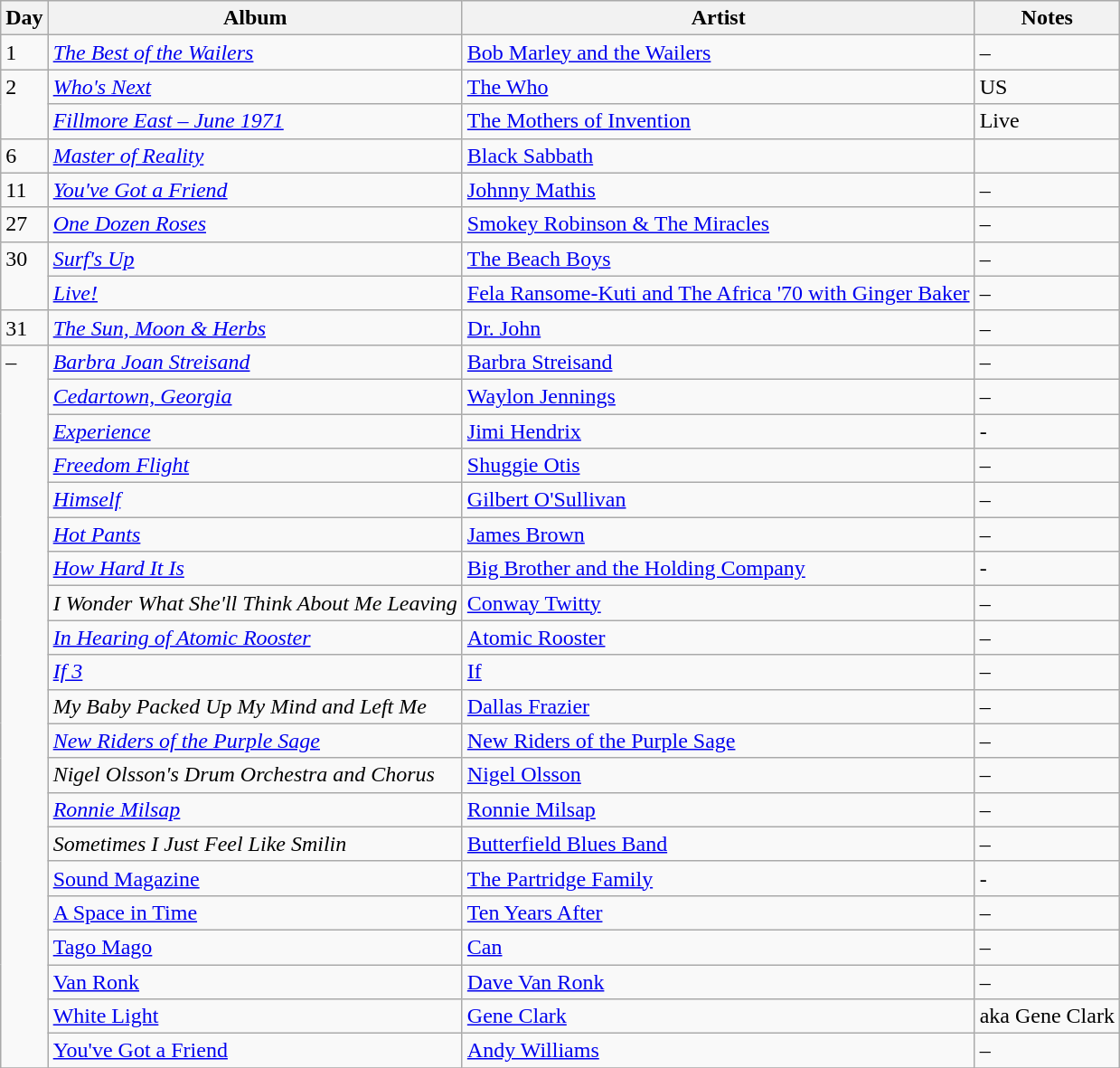<table class="wikitable">
<tr>
<th>Day</th>
<th>Album</th>
<th>Artist</th>
<th>Notes</th>
</tr>
<tr>
<td rowspan="1" valign="top">1</td>
<td><em><a href='#'>The Best of the Wailers</a></em></td>
<td><a href='#'>Bob Marley and the Wailers</a></td>
<td>–</td>
</tr>
<tr>
<td rowspan="2" valign="top">2</td>
<td><em><a href='#'>Who's Next</a></em></td>
<td><a href='#'>The Who</a></td>
<td>US </td>
</tr>
<tr>
<td><em><a href='#'>Fillmore East – June 1971</a></em></td>
<td><a href='#'>The Mothers of Invention</a></td>
<td>Live</td>
</tr>
<tr>
<td rowspan="1" valign="top">6</td>
<td><em><a href='#'>Master of Reality</a></em></td>
<td><a href='#'>Black Sabbath</a></td>
<td></td>
</tr>
<tr>
<td rowspan="1" valign="top">11</td>
<td><em><a href='#'>You've Got a Friend</a></em></td>
<td><a href='#'>Johnny Mathis</a></td>
<td>–</td>
</tr>
<tr>
<td rowspan="1" valign="top">27</td>
<td><em><a href='#'>One Dozen Roses</a></em></td>
<td><a href='#'>Smokey Robinson & The Miracles</a></td>
<td>–</td>
</tr>
<tr>
<td rowspan="2" valign="top">30</td>
<td><em><a href='#'>Surf's Up</a></em></td>
<td><a href='#'>The Beach Boys</a></td>
<td>–</td>
</tr>
<tr>
<td><em><a href='#'>Live!</a></em></td>
<td><a href='#'>Fela Ransome-Kuti and The Africa '70 with Ginger Baker</a></td>
<td>–</td>
</tr>
<tr>
<td rowspan="1" valign="top">31</td>
<td><em><a href='#'>The Sun, Moon & Herbs</a></em></td>
<td><a href='#'>Dr. John</a></td>
<td>–</td>
</tr>
<tr>
<td rowspan="21" valign="top">–</td>
<td><em><a href='#'>Barbra Joan Streisand</a></em></td>
<td><a href='#'>Barbra Streisand</a></td>
<td>–</td>
</tr>
<tr>
<td><em><a href='#'>Cedartown, Georgia</a></em></td>
<td><a href='#'>Waylon Jennings</a></td>
<td>–</td>
</tr>
<tr>
<td><em><a href='#'>Experience</a></em></td>
<td><a href='#'>Jimi Hendrix</a></td>
<td>-</td>
</tr>
<tr>
<td><em><a href='#'>Freedom Flight</a></em></td>
<td><a href='#'>Shuggie Otis</a></td>
<td>–</td>
</tr>
<tr>
<td><em><a href='#'>Himself</a></em></td>
<td><a href='#'>Gilbert O'Sullivan</a></td>
<td>–</td>
</tr>
<tr>
<td><em><a href='#'>Hot Pants</a></em></td>
<td><a href='#'>James Brown</a></td>
<td>–</td>
</tr>
<tr>
<td><em><a href='#'>How Hard It Is</a></em></td>
<td><a href='#'>Big Brother and the Holding Company</a></td>
<td>-</td>
</tr>
<tr>
<td><em>I Wonder What She'll Think About Me Leaving</em></td>
<td><a href='#'>Conway Twitty</a></td>
<td>–</td>
</tr>
<tr>
<td><em><a href='#'>In Hearing of Atomic Rooster</a></em></td>
<td><a href='#'>Atomic Rooster</a></td>
<td>–</td>
</tr>
<tr>
<td><em><a href='#'>If 3</a></em></td>
<td><a href='#'>If</a></td>
<td>–</td>
</tr>
<tr>
<td><em>My Baby Packed Up My Mind and Left Me</em></td>
<td><a href='#'>Dallas Frazier</a></td>
<td>–</td>
</tr>
<tr>
<td><em><a href='#'>New Riders of the Purple Sage</a></em></td>
<td><a href='#'>New Riders of the Purple Sage</a></td>
<td>–</td>
</tr>
<tr>
<td><em>Nigel Olsson's Drum Orchestra and Chorus</em></td>
<td><a href='#'>Nigel Olsson</a></td>
<td>–</td>
</tr>
<tr>
<td><em><a href='#'>Ronnie Milsap</a></em></td>
<td><a href='#'>Ronnie Milsap</a></td>
<td>–</td>
</tr>
<tr>
<td><em>Sometimes I Just Feel Like Smilin<strong></td>
<td><a href='#'>Butterfield Blues Band</a></td>
<td>–</td>
</tr>
<tr>
<td></em><a href='#'>Sound Magazine</a><em></td>
<td><a href='#'>The Partridge Family</a></td>
<td>-</td>
</tr>
<tr>
<td></em><a href='#'>A Space in Time</a><em></td>
<td><a href='#'>Ten Years After</a></td>
<td>–</td>
</tr>
<tr>
<td></em><a href='#'>Tago Mago</a><em></td>
<td><a href='#'>Can</a></td>
<td>–</td>
</tr>
<tr>
<td></em><a href='#'>Van Ronk</a><em></td>
<td><a href='#'>Dave Van Ronk</a></td>
<td>–</td>
</tr>
<tr>
<td></em><a href='#'>White Light</a><em></td>
<td><a href='#'>Gene Clark</a></td>
<td>aka </em>Gene Clark<em></td>
</tr>
<tr>
<td></em><a href='#'>You've Got a Friend</a><em></td>
<td><a href='#'>Andy Williams</a></td>
<td>–</td>
</tr>
<tr>
</tr>
</table>
